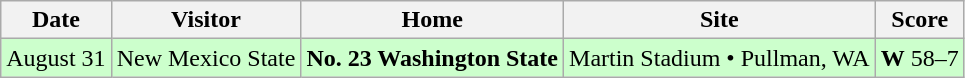<table class="wikitable">
<tr>
<th>Date</th>
<th>Visitor</th>
<th>Home</th>
<th>Site</th>
<th>Score</th>
</tr>
<tr style="background:#ccffcc;">
<td>August 31</td>
<td>New Mexico State</td>
<td><strong>No. 23 Washington State</strong></td>
<td>Martin Stadium • Pullman, WA</td>
<td><strong>W</strong> 58–7</td>
</tr>
</table>
